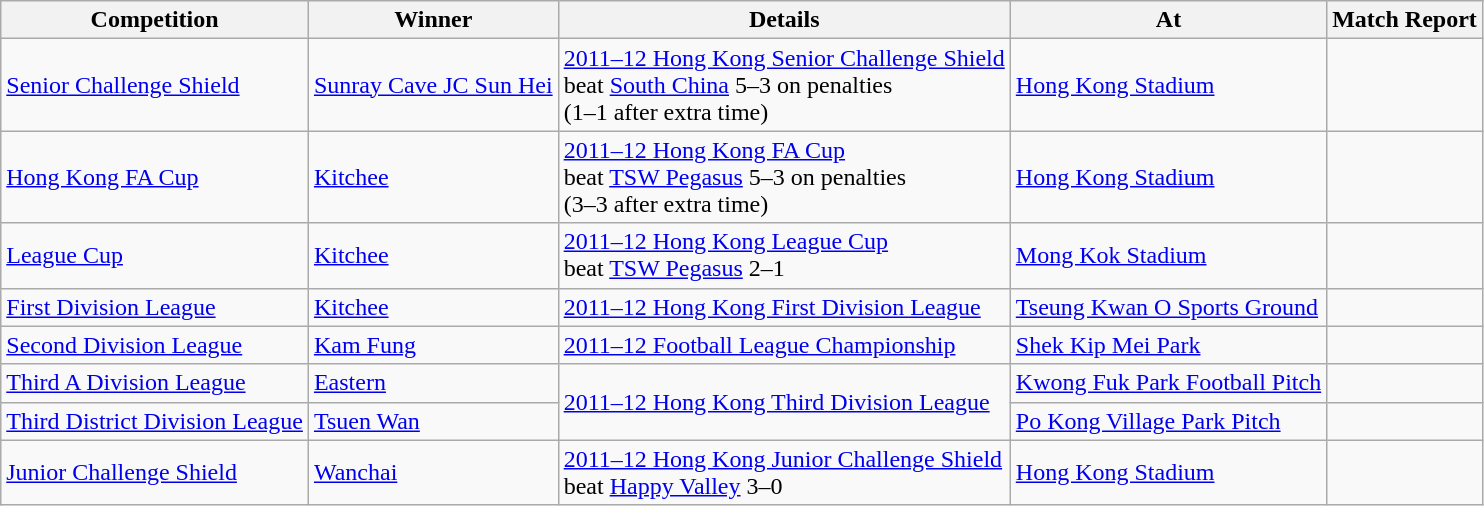<table class="wikitable">
<tr>
<th>Competition</th>
<th>Winner</th>
<th>Details</th>
<th>At</th>
<th>Match Report</th>
</tr>
<tr>
<td><a href='#'>Senior Challenge Shield</a></td>
<td><a href='#'>Sunray Cave JC Sun Hei</a></td>
<td><a href='#'>2011–12 Hong Kong Senior Challenge Shield</a><br>beat <a href='#'>South China</a> 5–3 on penalties<br>(1–1 after extra time)</td>
<td><a href='#'>Hong Kong Stadium</a></td>
<td></td>
</tr>
<tr>
<td><a href='#'>Hong Kong FA Cup</a></td>
<td><a href='#'>Kitchee</a></td>
<td><a href='#'>2011–12 Hong Kong FA Cup</a><br>beat <a href='#'>TSW Pegasus</a> 5–3 on penalties<br>(3–3 after extra time)</td>
<td><a href='#'>Hong Kong Stadium</a></td>
<td></td>
</tr>
<tr>
<td><a href='#'>League Cup</a></td>
<td><a href='#'>Kitchee</a></td>
<td><a href='#'>2011–12 Hong Kong League Cup</a><br>beat <a href='#'>TSW Pegasus</a> 2–1</td>
<td><a href='#'>Mong Kok Stadium</a></td>
<td></td>
</tr>
<tr>
<td><a href='#'>First Division League</a></td>
<td><a href='#'>Kitchee</a></td>
<td><a href='#'>2011–12 Hong Kong First Division League</a></td>
<td><a href='#'>Tseung Kwan O Sports Ground</a></td>
<td></td>
</tr>
<tr>
<td><a href='#'>Second Division League</a></td>
<td><a href='#'>Kam Fung</a></td>
<td><a href='#'>2011–12 Football League Championship</a></td>
<td><a href='#'>Shek Kip Mei Park</a></td>
<td></td>
</tr>
<tr>
<td><a href='#'>Third A Division League</a></td>
<td><a href='#'>Eastern</a></td>
<td rowspan="2"><a href='#'>2011–12 Hong Kong Third Division League</a></td>
<td><a href='#'>Kwong Fuk Park Football Pitch</a></td>
<td></td>
</tr>
<tr>
<td><a href='#'>Third District Division League</a></td>
<td><a href='#'>Tsuen Wan</a></td>
<td><a href='#'>Po Kong Village Park Pitch</a></td>
<td></td>
</tr>
<tr>
<td><a href='#'>Junior Challenge Shield</a></td>
<td><a href='#'>Wanchai</a></td>
<td><a href='#'>2011–12 Hong Kong Junior Challenge Shield</a><br>beat <a href='#'>Happy Valley</a> 3–0</td>
<td><a href='#'>Hong Kong Stadium</a></td>
<td></td>
</tr>
</table>
